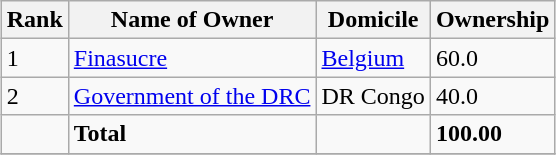<table class="wikitable sortable" style="margin: 0.5em auto">
<tr>
<th>Rank</th>
<th>Name of Owner</th>
<th>Domicile</th>
<th>Ownership</th>
</tr>
<tr>
<td>1</td>
<td><a href='#'>Finasucre</a></td>
<td><a href='#'>Belgium</a></td>
<td>60.0</td>
</tr>
<tr>
<td>2</td>
<td><a href='#'>Government of the DRC</a></td>
<td>DR Congo</td>
<td>40.0</td>
</tr>
<tr>
<td></td>
<td><strong>Total</strong></td>
<td></td>
<td><strong>100.00</strong></td>
</tr>
<tr>
</tr>
</table>
